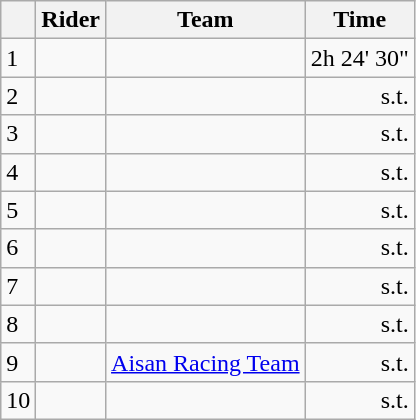<table class=wikitable>
<tr>
<th></th>
<th>Rider</th>
<th>Team</th>
<th>Time</th>
</tr>
<tr>
<td>1</td>
<td> </td>
<td></td>
<td align=right>2h 24' 30"</td>
</tr>
<tr>
<td>2</td>
<td></td>
<td></td>
<td align=right>s.t.</td>
</tr>
<tr>
<td>3</td>
<td></td>
<td></td>
<td align=right>s.t.</td>
</tr>
<tr>
<td>4</td>
<td></td>
<td></td>
<td align=right>s.t.</td>
</tr>
<tr>
<td>5</td>
<td></td>
<td></td>
<td align=right>s.t.</td>
</tr>
<tr>
<td>6</td>
<td></td>
<td></td>
<td align=right>s.t.</td>
</tr>
<tr>
<td>7</td>
<td></td>
<td></td>
<td align=right>s.t.</td>
</tr>
<tr>
<td>8</td>
<td></td>
<td></td>
<td align=right>s.t.</td>
</tr>
<tr>
<td>9</td>
<td></td>
<td><a href='#'>Aisan Racing Team</a></td>
<td align=right>s.t.</td>
</tr>
<tr>
<td>10</td>
<td></td>
<td></td>
<td align=right>s.t.</td>
</tr>
</table>
